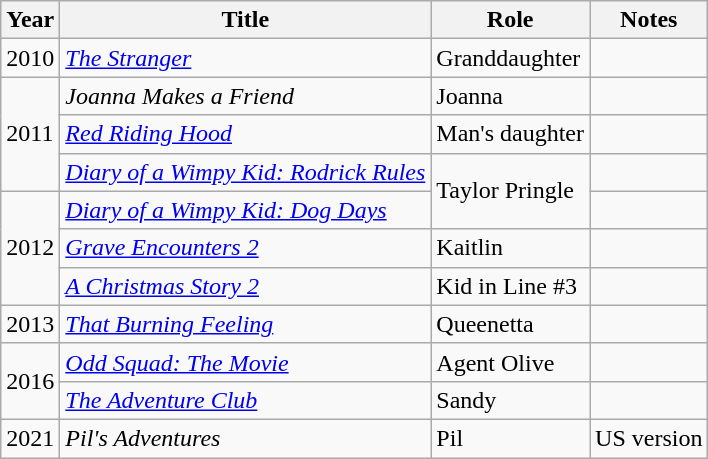<table class="wikitable sortable">
<tr>
<th>Year</th>
<th>Title</th>
<th>Role</th>
<th class="unsortable">Notes</th>
</tr>
<tr>
<td>2010</td>
<td><em><a href='#'>The Stranger</a></em></td>
<td>Granddaughter</td>
<td></td>
</tr>
<tr>
<td rowspan=3>2011</td>
<td><em>Joanna Makes a Friend</em></td>
<td>Joanna</td>
<td></td>
</tr>
<tr>
<td><em><a href='#'>Red Riding Hood</a></em></td>
<td>Man's daughter</td>
<td></td>
</tr>
<tr>
<td><em><a href='#'>Diary of a Wimpy Kid: Rodrick Rules</a></em></td>
<td rowspan=2>Taylor Pringle</td>
<td></td>
</tr>
<tr>
<td rowspan=3>2012</td>
<td><em><a href='#'>Diary of a Wimpy Kid: Dog Days</a></em></td>
<td></td>
</tr>
<tr>
<td><em><a href='#'>Grave Encounters 2</a></em></td>
<td>Kaitlin</td>
<td></td>
</tr>
<tr>
<td><em><a href='#'>A Christmas Story 2</a></em></td>
<td>Kid in Line #3</td>
<td></td>
</tr>
<tr>
<td>2013</td>
<td><em><a href='#'>That Burning Feeling</a></em></td>
<td>Queenetta</td>
<td></td>
</tr>
<tr>
<td rowspan=2>2016</td>
<td><em><a href='#'>Odd Squad: The Movie</a></em></td>
<td>Agent Olive</td>
<td></td>
</tr>
<tr>
<td><em><a href='#'>The Adventure Club</a></em></td>
<td>Sandy</td>
<td></td>
</tr>
<tr>
<td>2021</td>
<td><em>Pil's Adventures</em></td>
<td>Pil</td>
<td>US version</td>
</tr>
</table>
